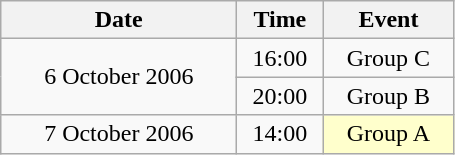<table class = "wikitable" style="text-align:center;">
<tr>
<th width=150>Date</th>
<th width=50>Time</th>
<th width=80>Event</th>
</tr>
<tr>
<td rowspan=2>6 October 2006</td>
<td>16:00</td>
<td>Group C</td>
</tr>
<tr>
<td>20:00</td>
<td>Group B</td>
</tr>
<tr>
<td>7 October 2006</td>
<td>14:00</td>
<td bgcolor=ffffcc>Group A</td>
</tr>
</table>
